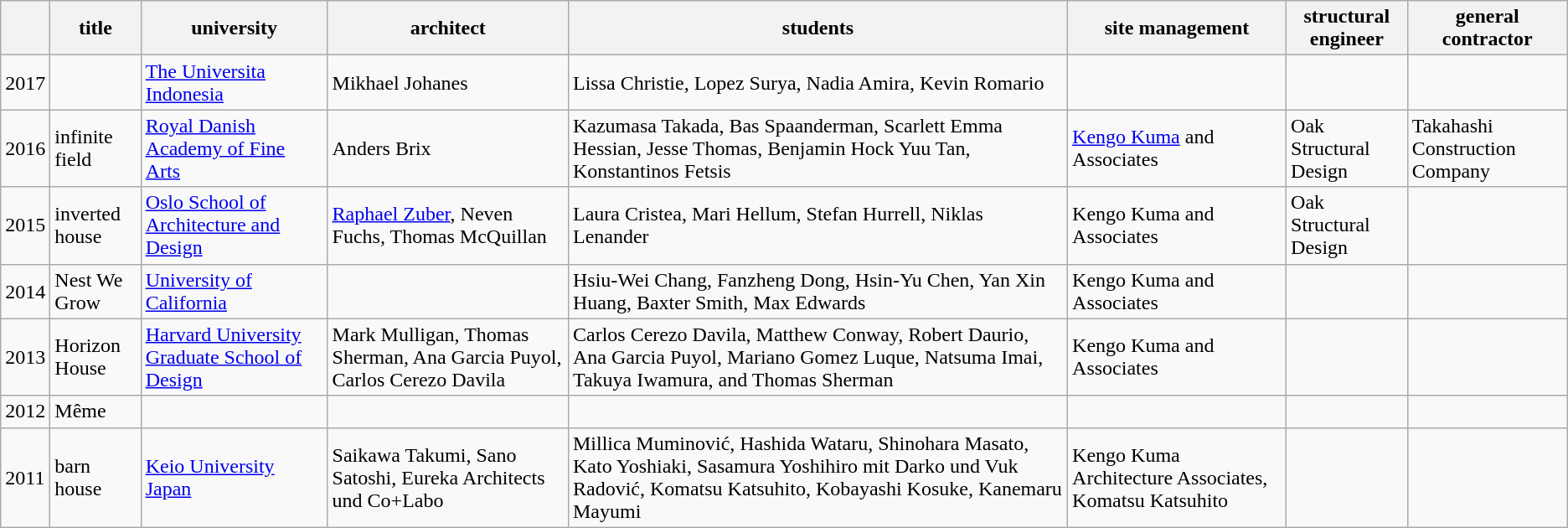<table class="wikitable">
<tr>
<th></th>
<th>title</th>
<th>university</th>
<th>architect</th>
<th>students</th>
<th>site management</th>
<th>structural engineer</th>
<th>general contractor</th>
</tr>
<tr>
<td>2017</td>
<td></td>
<td><a href='#'>The Universita Indonesia</a></td>
<td>Mikhael Johanes</td>
<td>Lissa Christie, Lopez Surya, Nadia Amira, Kevin Romario</td>
<td></td>
<td></td>
<td></td>
</tr>
<tr>
<td>2016</td>
<td>infinite field</td>
<td><a href='#'>Royal Danish Academy of Fine Arts</a></td>
<td>Anders Brix</td>
<td>Kazumasa Takada, Bas Spaanderman, Scarlett Emma Hessian, Jesse Thomas, Benjamin Hock Yuu Tan, Konstantinos Fetsis</td>
<td><a href='#'>Kengo Kuma</a> and Associates</td>
<td>Oak Structural Design</td>
<td>Takahashi Construction Company</td>
</tr>
<tr>
<td>2015</td>
<td>inverted house</td>
<td><a href='#'>Oslo School of Architecture and Design</a></td>
<td><a href='#'>Raphael Zuber</a>, Neven Fuchs, Thomas McQuillan</td>
<td>Laura Cristea, Mari Hellum, Stefan Hurrell, Niklas Lenander</td>
<td>Kengo Kuma and Associates</td>
<td>Oak Structural Design</td>
<td></td>
</tr>
<tr>
<td>2014</td>
<td>Nest We Grow</td>
<td><a href='#'>University of California</a></td>
<td></td>
<td>Hsiu-Wei Chang, Fanzheng Dong, Hsin-Yu Chen, Yan Xin Huang, Baxter Smith, Max Edwards</td>
<td>Kengo Kuma and Associates</td>
<td></td>
<td></td>
</tr>
<tr>
<td>2013</td>
<td>Horizon House</td>
<td><a href='#'>Harvard University Graduate School of Design</a></td>
<td>Mark Mulligan, Thomas Sherman, Ana Garcia Puyol, Carlos Cerezo Davila</td>
<td>Carlos Cerezo Davila, Matthew Conway, Robert Daurio, Ana Garcia Puyol, Mariano Gomez Luque, Natsuma Imai, Takuya Iwamura, and Thomas Sherman</td>
<td>Kengo Kuma and Associates</td>
<td></td>
<td></td>
</tr>
<tr>
<td>2012</td>
<td>Même</td>
<td></td>
<td></td>
<td></td>
<td></td>
<td></td>
<td></td>
</tr>
<tr>
<td>2011</td>
<td>barn house</td>
<td><a href='#'>Keio University Japan</a></td>
<td>Saikawa Takumi, Sano Satoshi, Eureka Architects und Co+Labo</td>
<td>Millica Muminović, Hashida Wataru, Shinohara Masato, Kato Yoshiaki, Sasamura Yoshihiro mit Darko und Vuk Radović, Komatsu Katsuhito, Kobayashi Kosuke, Kanemaru Mayumi</td>
<td>Kengo Kuma Architecture Associates, Komatsu Katsuhito</td>
<td></td>
<td></td>
</tr>
</table>
